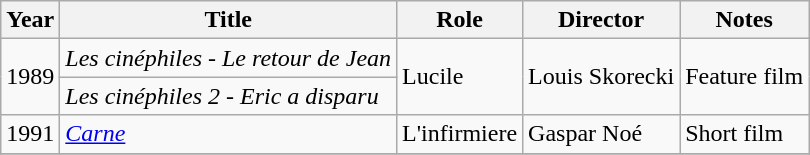<table class="wikitable sortable">
<tr>
<th>Year</th>
<th>Title</th>
<th>Role</th>
<th>Director</th>
<th>Notes</th>
</tr>
<tr>
<td rowspan="2">1989</td>
<td><em>Les cinéphiles - Le retour de Jean</em></td>
<td rowspan="2">Lucile</td>
<td rowspan="2">Louis Skorecki</td>
<td rowspan="2">Feature film</td>
</tr>
<tr>
<td><em>Les cinéphiles 2 - Eric a disparu</em></td>
</tr>
<tr>
<td>1991</td>
<td><em><a href='#'>Carne</a></em></td>
<td>L'infirmiere</td>
<td>Gaspar Noé</td>
<td>Short film</td>
</tr>
<tr>
</tr>
</table>
